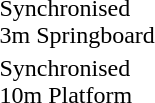<table>
<tr>
<td>Synchronised<br>3m Springboard</td>
<td><br></td>
<td><br></td>
<td><br></td>
</tr>
<tr>
<td>Synchronised<br>10m Platform</td>
<td><br></td>
<td><br></td>
<td><br></td>
</tr>
</table>
